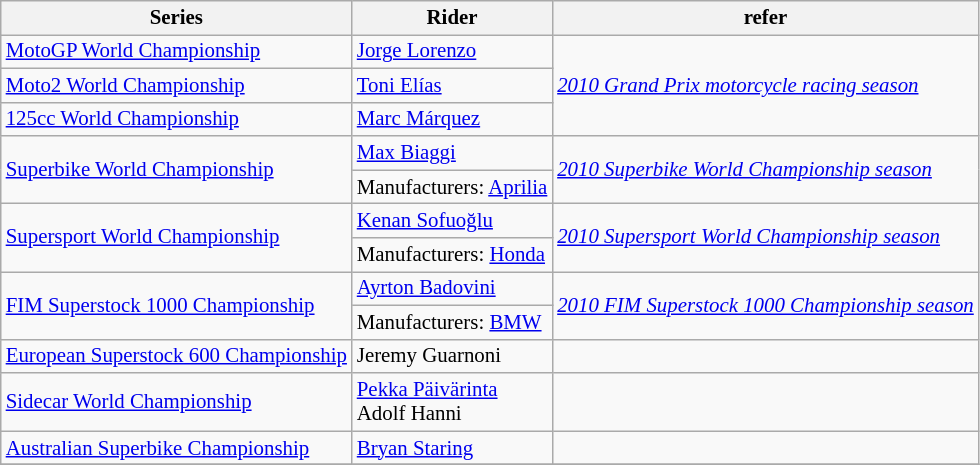<table class="wikitable" style="font-size: 87%;">
<tr>
<th>Series</th>
<th>Rider</th>
<th>refer</th>
</tr>
<tr>
<td><a href='#'>MotoGP World Championship</a></td>
<td> <a href='#'>Jorge Lorenzo</a></td>
<td rowspan=3><em><a href='#'>2010 Grand Prix motorcycle racing season</a></em></td>
</tr>
<tr>
<td><a href='#'>Moto2 World Championship</a></td>
<td> <a href='#'>Toni Elías</a></td>
</tr>
<tr>
<td><a href='#'>125cc World Championship</a></td>
<td> <a href='#'>Marc Márquez</a></td>
</tr>
<tr>
<td rowspan=2><a href='#'>Superbike World Championship</a></td>
<td> <a href='#'>Max Biaggi</a></td>
<td rowspan=2><em><a href='#'>2010 Superbike World Championship season</a></em></td>
</tr>
<tr>
<td>Manufacturers:  <a href='#'>Aprilia</a></td>
</tr>
<tr>
<td rowspan=2><a href='#'>Supersport World Championship</a></td>
<td> <a href='#'>Kenan Sofuoğlu</a></td>
<td rowspan=2><em><a href='#'>2010 Supersport World Championship season</a></em></td>
</tr>
<tr>
<td>Manufacturers:  <a href='#'>Honda</a></td>
</tr>
<tr>
<td rowspan=2><a href='#'>FIM Superstock 1000 Championship</a></td>
<td> <a href='#'>Ayrton Badovini</a></td>
<td rowspan=2><em><a href='#'>2010 FIM Superstock 1000 Championship season</a></em></td>
</tr>
<tr>
<td>Manufacturers:  <a href='#'>BMW</a></td>
</tr>
<tr>
<td><a href='#'>European Superstock 600 Championship</a></td>
<td> Jeremy Guarnoni</td>
<td></td>
</tr>
<tr>
<td><a href='#'>Sidecar World Championship</a></td>
<td> <a href='#'>Pekka Päivärinta</a><br> Adolf Hanni</td>
<td></td>
</tr>
<tr>
<td><a href='#'>Australian Superbike Championship</a></td>
<td> <a href='#'>Bryan Staring</a></td>
<td></td>
</tr>
<tr>
</tr>
</table>
